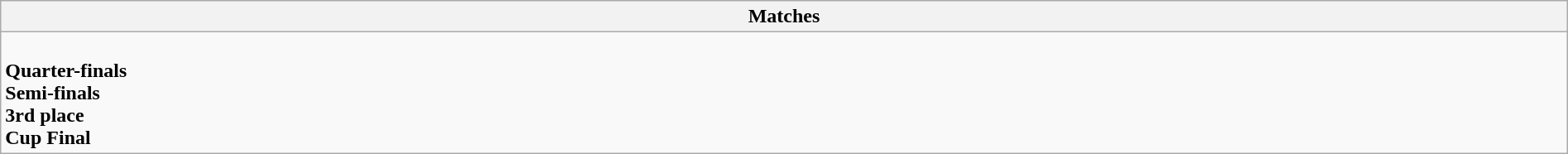<table class="wikitable collapsible collapsed" style="width:100%;">
<tr>
<th>Matches</th>
</tr>
<tr>
<td><br><strong>Quarter-finals</strong>



<br><strong>Semi-finals</strong>

<br><strong>3rd place</strong>
<br><strong>Cup Final</strong>
</td>
</tr>
</table>
